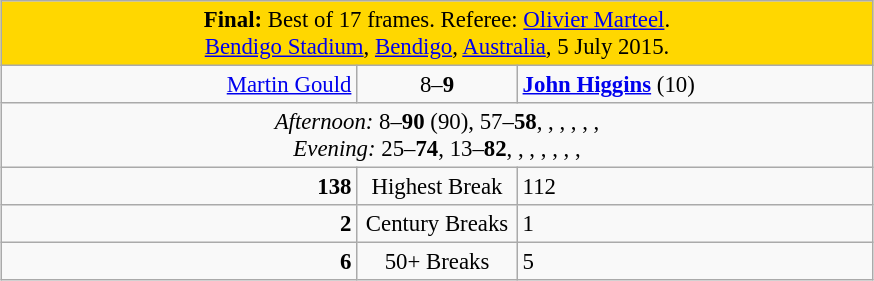<table class="wikitable" style="font-size: 95%; margin: 1em auto 1em auto;">
<tr>
<td colspan="3"  style="text-align:center; background:gold;"><strong>Final:</strong> Best of 17 frames. Referee: <a href='#'>Olivier Marteel</a>.<br><a href='#'>Bendigo Stadium</a>, <a href='#'>Bendigo</a>, <a href='#'>Australia</a>, 5 July 2015.</td>
</tr>
<tr>
<td style="width:230px; text-align:right;"><a href='#'>Martin Gould</a><br></td>
<td style="width:100px; text-align:center;">8–<strong>9</strong></td>
<td style="width:230px;"><strong><a href='#'>John Higgins</a></strong> (10)<br></td>
</tr>
<tr>
<td colspan="3"  style="text-align:center; font-size:100%;"><em>Afternoon:</em> 8–<strong>90</strong> (90), 57–<strong>58</strong>, , , , , , <br><em>Evening:</em> 25–<strong>74</strong>, 13–<strong>82</strong>, , , , , , , </td>
</tr>
<tr>
<td style="text-align:right;"><strong>138</strong></td>
<td style="text-align:center;">Highest Break</td>
<td>112</td>
</tr>
<tr>
<td style="text-align:right;"><strong>2</strong></td>
<td style="text-align:center;">Century Breaks</td>
<td>1</td>
</tr>
<tr>
<td style="text-align:right;"><strong>6</strong></td>
<td style="text-align:center;">50+ Breaks</td>
<td>5</td>
</tr>
</table>
